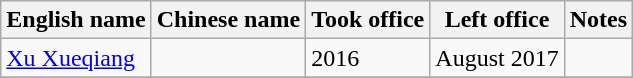<table class="wikitable">
<tr>
<th>English name</th>
<th>Chinese name</th>
<th>Took office</th>
<th>Left office</th>
<th>Notes</th>
</tr>
<tr>
<td><a href='#'>Xu Xueqiang</a></td>
<td></td>
<td>2016</td>
<td>August 2017</td>
<td></td>
</tr>
<tr>
</tr>
</table>
